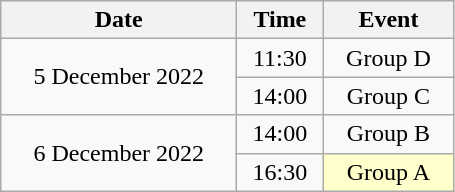<table class = "wikitable" style="text-align:center;">
<tr>
<th width=150>Date</th>
<th width=50>Time</th>
<th width=80>Event</th>
</tr>
<tr>
<td rowspan=2>5 December 2022</td>
<td>11:30</td>
<td>Group D</td>
</tr>
<tr>
<td>14:00</td>
<td>Group C</td>
</tr>
<tr>
<td rowspan=2>6 December 2022</td>
<td>14:00</td>
<td>Group B</td>
</tr>
<tr>
<td>16:30</td>
<td bgcolor=ffffcc>Group A</td>
</tr>
</table>
